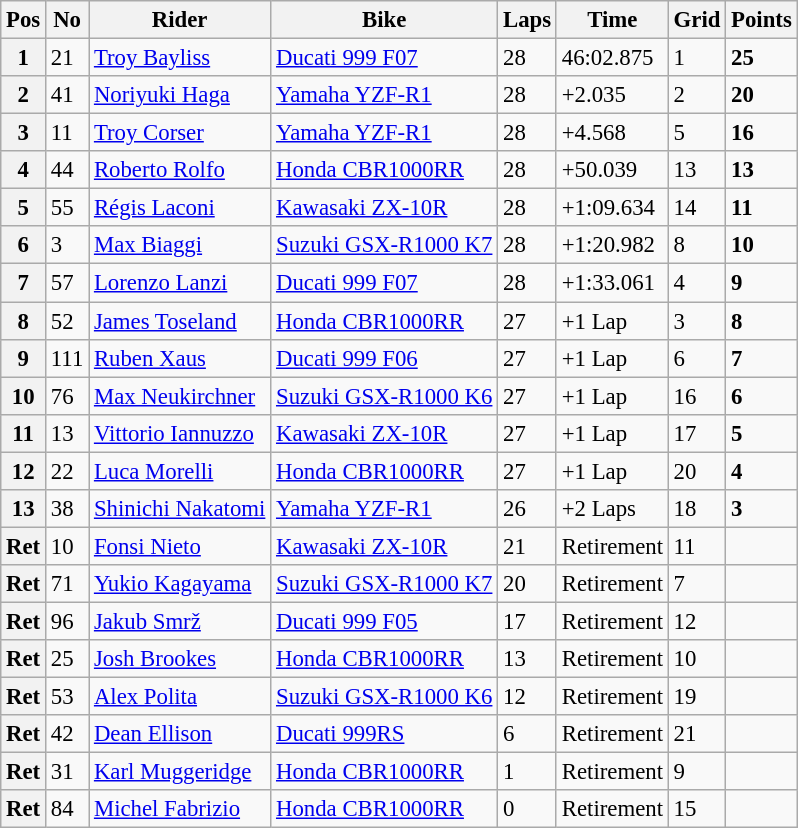<table class="wikitable" style="font-size: 95%;">
<tr>
<th>Pos</th>
<th>No</th>
<th>Rider</th>
<th>Bike</th>
<th>Laps</th>
<th>Time</th>
<th>Grid</th>
<th>Points</th>
</tr>
<tr>
<th>1</th>
<td>21</td>
<td> <a href='#'>Troy Bayliss</a></td>
<td><a href='#'>Ducati 999 F07</a></td>
<td>28</td>
<td>46:02.875</td>
<td>1</td>
<td><strong>25</strong></td>
</tr>
<tr>
<th>2</th>
<td>41</td>
<td> <a href='#'>Noriyuki Haga</a></td>
<td><a href='#'>Yamaha YZF-R1</a></td>
<td>28</td>
<td>+2.035</td>
<td>2</td>
<td><strong>20</strong></td>
</tr>
<tr>
<th>3</th>
<td>11</td>
<td> <a href='#'>Troy Corser</a></td>
<td><a href='#'>Yamaha YZF-R1</a></td>
<td>28</td>
<td>+4.568</td>
<td>5</td>
<td><strong>16</strong></td>
</tr>
<tr>
<th>4</th>
<td>44</td>
<td> <a href='#'>Roberto Rolfo</a></td>
<td><a href='#'>Honda CBR1000RR</a></td>
<td>28</td>
<td>+50.039</td>
<td>13</td>
<td><strong>13</strong></td>
</tr>
<tr>
<th>5</th>
<td>55</td>
<td> <a href='#'>Régis Laconi</a></td>
<td><a href='#'>Kawasaki ZX-10R</a></td>
<td>28</td>
<td>+1:09.634</td>
<td>14</td>
<td><strong>11</strong></td>
</tr>
<tr>
<th>6</th>
<td>3</td>
<td> <a href='#'>Max Biaggi</a></td>
<td><a href='#'>Suzuki GSX-R1000 K7</a></td>
<td>28</td>
<td>+1:20.982</td>
<td>8</td>
<td><strong>10</strong></td>
</tr>
<tr>
<th>7</th>
<td>57</td>
<td> <a href='#'>Lorenzo Lanzi</a></td>
<td><a href='#'>Ducati 999 F07</a></td>
<td>28</td>
<td>+1:33.061</td>
<td>4</td>
<td><strong>9</strong></td>
</tr>
<tr>
<th>8</th>
<td>52</td>
<td> <a href='#'>James Toseland</a></td>
<td><a href='#'>Honda CBR1000RR</a></td>
<td>27</td>
<td>+1 Lap</td>
<td>3</td>
<td><strong>8</strong></td>
</tr>
<tr>
<th>9</th>
<td>111</td>
<td> <a href='#'>Ruben Xaus</a></td>
<td><a href='#'>Ducati 999 F06</a></td>
<td>27</td>
<td>+1 Lap</td>
<td>6</td>
<td><strong>7</strong></td>
</tr>
<tr>
<th>10</th>
<td>76</td>
<td> <a href='#'>Max Neukirchner</a></td>
<td><a href='#'>Suzuki GSX-R1000 K6</a></td>
<td>27</td>
<td>+1 Lap</td>
<td>16</td>
<td><strong>6</strong></td>
</tr>
<tr>
<th>11</th>
<td>13</td>
<td> <a href='#'>Vittorio Iannuzzo</a></td>
<td><a href='#'>Kawasaki ZX-10R</a></td>
<td>27</td>
<td>+1 Lap</td>
<td>17</td>
<td><strong>5</strong></td>
</tr>
<tr>
<th>12</th>
<td>22</td>
<td> <a href='#'>Luca Morelli</a></td>
<td><a href='#'>Honda CBR1000RR</a></td>
<td>27</td>
<td>+1 Lap</td>
<td>20</td>
<td><strong>4</strong></td>
</tr>
<tr>
<th>13</th>
<td>38</td>
<td> <a href='#'>Shinichi Nakatomi</a></td>
<td><a href='#'>Yamaha YZF-R1</a></td>
<td>26</td>
<td>+2 Laps</td>
<td>18</td>
<td><strong>3</strong></td>
</tr>
<tr>
<th>Ret</th>
<td>10</td>
<td> <a href='#'>Fonsi Nieto</a></td>
<td><a href='#'>Kawasaki ZX-10R</a></td>
<td>21</td>
<td>Retirement</td>
<td>11</td>
<td></td>
</tr>
<tr>
<th>Ret</th>
<td>71</td>
<td> <a href='#'>Yukio Kagayama</a></td>
<td><a href='#'>Suzuki GSX-R1000 K7</a></td>
<td>20</td>
<td>Retirement</td>
<td>7</td>
<td></td>
</tr>
<tr>
<th>Ret</th>
<td>96</td>
<td> <a href='#'>Jakub Smrž</a></td>
<td><a href='#'>Ducati 999 F05</a></td>
<td>17</td>
<td>Retirement</td>
<td>12</td>
<td></td>
</tr>
<tr>
<th>Ret</th>
<td>25</td>
<td> <a href='#'>Josh Brookes</a></td>
<td><a href='#'>Honda CBR1000RR</a></td>
<td>13</td>
<td>Retirement</td>
<td>10</td>
<td></td>
</tr>
<tr>
<th>Ret</th>
<td>53</td>
<td> <a href='#'>Alex Polita</a></td>
<td><a href='#'>Suzuki GSX-R1000 K6</a></td>
<td>12</td>
<td>Retirement</td>
<td>19</td>
<td></td>
</tr>
<tr>
<th>Ret</th>
<td>42</td>
<td> <a href='#'>Dean Ellison</a></td>
<td><a href='#'>Ducati 999RS</a></td>
<td>6</td>
<td>Retirement</td>
<td>21</td>
<td></td>
</tr>
<tr>
<th>Ret</th>
<td>31</td>
<td> <a href='#'>Karl Muggeridge</a></td>
<td><a href='#'>Honda CBR1000RR</a></td>
<td>1</td>
<td>Retirement</td>
<td>9</td>
<td></td>
</tr>
<tr>
<th>Ret</th>
<td>84</td>
<td> <a href='#'>Michel Fabrizio</a></td>
<td><a href='#'>Honda CBR1000RR</a></td>
<td>0</td>
<td>Retirement</td>
<td>15</td>
<td></td>
</tr>
</table>
